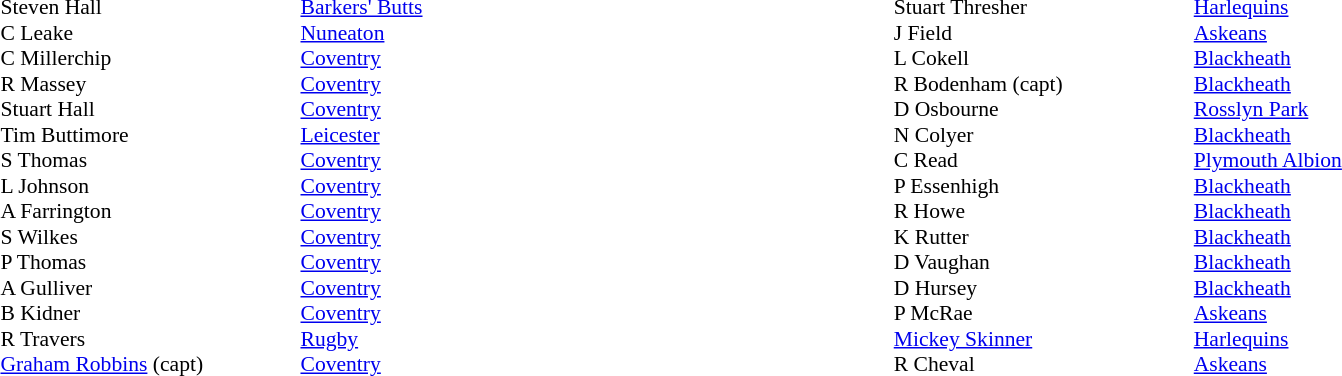<table width="80%">
<tr>
<td valign="top" width="50%"><br><table style="font-size: 90%" cellspacing="0" cellpadding="0">
<tr>
<th width="20"></th>
<th width="200"></th>
</tr>
<tr>
<td></td>
<td>Steven Hall</td>
<td><a href='#'>Barkers' Butts</a></td>
</tr>
<tr>
<td></td>
<td>C Leake</td>
<td><a href='#'>Nuneaton</a></td>
</tr>
<tr>
<td></td>
<td>C Millerchip</td>
<td><a href='#'>Coventry</a></td>
</tr>
<tr>
<td></td>
<td>R Massey</td>
<td><a href='#'>Coventry</a></td>
</tr>
<tr>
<td></td>
<td>Stuart Hall</td>
<td><a href='#'>Coventry</a></td>
</tr>
<tr>
<td></td>
<td>Tim Buttimore</td>
<td><a href='#'>Leicester</a></td>
</tr>
<tr>
<td></td>
<td>S Thomas</td>
<td><a href='#'>Coventry</a></td>
</tr>
<tr>
<td></td>
<td>L Johnson</td>
<td><a href='#'>Coventry</a></td>
</tr>
<tr>
<td></td>
<td>A Farrington</td>
<td><a href='#'>Coventry</a></td>
</tr>
<tr>
<td></td>
<td>S Wilkes</td>
<td><a href='#'>Coventry</a></td>
</tr>
<tr>
<td></td>
<td>P Thomas</td>
<td><a href='#'>Coventry</a></td>
</tr>
<tr>
<td></td>
<td>A Gulliver</td>
<td><a href='#'>Coventry</a></td>
</tr>
<tr>
<td></td>
<td>B Kidner</td>
<td><a href='#'>Coventry</a></td>
</tr>
<tr>
<td></td>
<td>R Travers</td>
<td><a href='#'>Rugby</a></td>
</tr>
<tr>
<td></td>
<td><a href='#'>Graham Robbins</a> (capt)</td>
<td><a href='#'>Coventry</a></td>
</tr>
</table>
</td>
<td valign="top" width="50%"><br><table style="font-size: 90%" cellspacing="0" cellpadding="0" align="center">
<tr>
<th width="20"></th>
<th width="200"></th>
</tr>
<tr>
<td></td>
<td>Stuart Thresher</td>
<td><a href='#'>Harlequins</a></td>
</tr>
<tr>
<td></td>
<td>J Field</td>
<td><a href='#'>Askeans</a></td>
</tr>
<tr>
<td></td>
<td>L Cokell</td>
<td><a href='#'>Blackheath</a></td>
</tr>
<tr>
<td></td>
<td>R Bodenham (capt)</td>
<td><a href='#'>Blackheath</a></td>
</tr>
<tr>
<td></td>
<td>D Osbourne</td>
<td><a href='#'>Rosslyn Park</a></td>
</tr>
<tr>
<td></td>
<td>N Colyer</td>
<td><a href='#'>Blackheath</a></td>
</tr>
<tr>
<td></td>
<td>C Read</td>
<td><a href='#'>Plymouth Albion</a></td>
</tr>
<tr>
<td></td>
<td>P Essenhigh</td>
<td><a href='#'>Blackheath</a></td>
</tr>
<tr>
<td></td>
<td>R Howe</td>
<td><a href='#'>Blackheath</a></td>
</tr>
<tr>
<td></td>
<td>K Rutter</td>
<td><a href='#'>Blackheath</a></td>
</tr>
<tr>
<td></td>
<td>D Vaughan</td>
<td><a href='#'>Blackheath</a></td>
</tr>
<tr>
<td></td>
<td>D Hursey</td>
<td><a href='#'>Blackheath</a></td>
</tr>
<tr>
<td></td>
<td>P McRae</td>
<td><a href='#'>Askeans</a></td>
</tr>
<tr>
<td></td>
<td><a href='#'>Mickey Skinner</a></td>
<td><a href='#'>Harlequins</a></td>
</tr>
<tr>
<td></td>
<td>R Cheval</td>
<td><a href='#'>Askeans</a></td>
</tr>
</table>
</td>
</tr>
</table>
